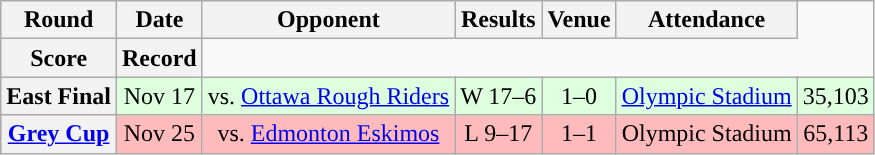<table class="wikitable" style="text-align:center">
<tr>
<th>Round</th>
<th>Date</th>
<th>Opponent</th>
<th>Results</th>
<th>Venue</th>
<th>Attendance</th>
</tr>
<tr>
<th>Score</th>
<th>Record</th>
</tr>
<tr style="background:#ddffdd">
<th>East Final</th>
<td>Nov 17</td>
<td>vs. <a href='#'>Ottawa Rough Riders</a></td>
<td>W 17–6</td>
<td>1–0</td>
<td><a href='#'>Olympic Stadium</a></td>
<td>35,103</td>
</tr>
<tr style="background:#ffbbbb">
<th><a href='#'>Grey Cup</a></th>
<td>Nov 25</td>
<td>vs. <a href='#'>Edmonton Eskimos</a></td>
<td>L 9–17</td>
<td>1–1</td>
<td>Olympic Stadium</td>
<td>65,113</td>
</tr>
</table>
